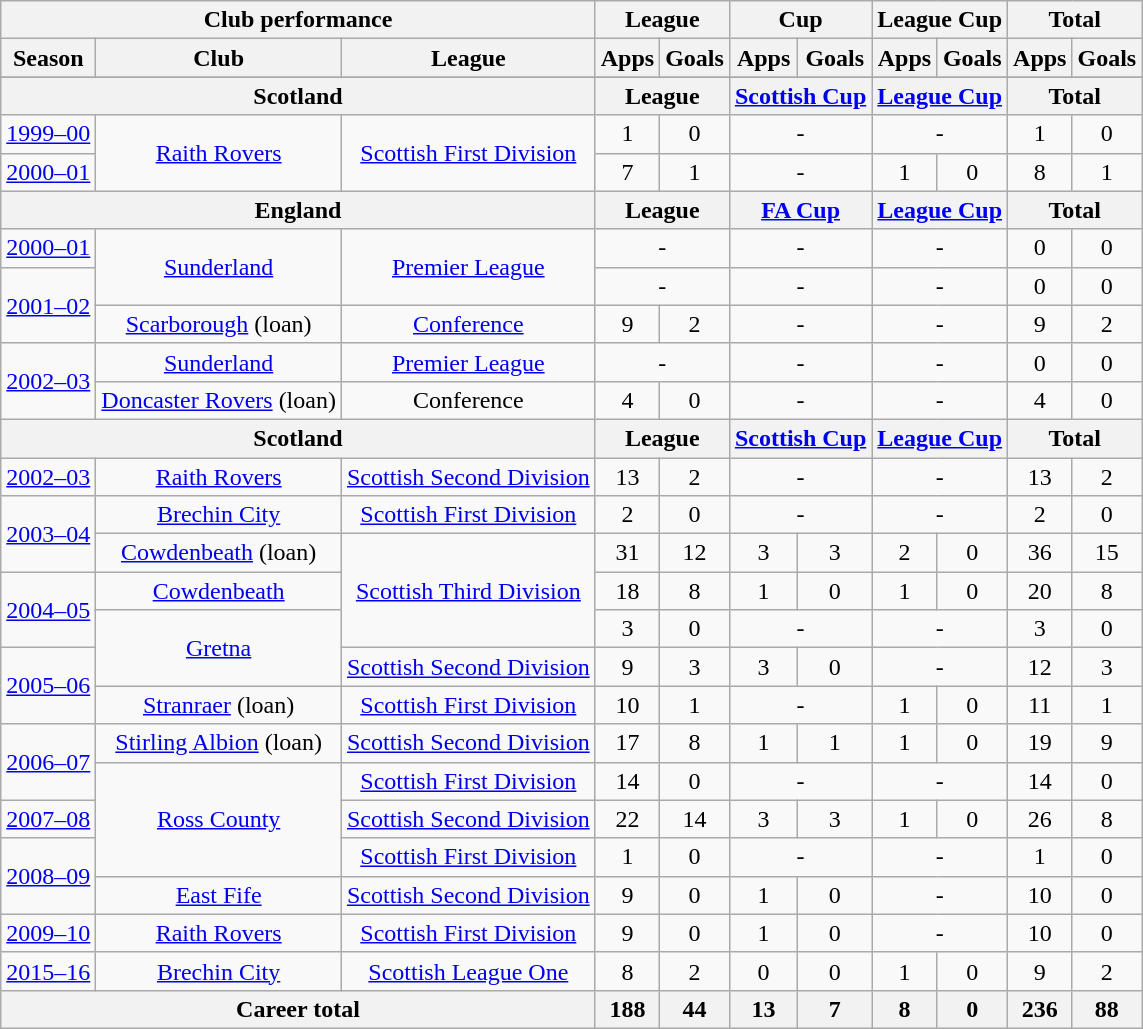<table class="wikitable" style="text-align:center">
<tr>
<th colspan=3>Club performance</th>
<th colspan=2>League</th>
<th colspan=2>Cup</th>
<th colspan=2>League Cup</th>
<th colspan=2>Total</th>
</tr>
<tr>
<th>Season</th>
<th>Club</th>
<th>League</th>
<th>Apps</th>
<th>Goals</th>
<th>Apps</th>
<th>Goals</th>
<th>Apps</th>
<th>Goals</th>
<th>Apps</th>
<th>Goals</th>
</tr>
<tr>
</tr>
<tr>
<th colspan=3>Scotland</th>
<th colspan=2>League</th>
<th colspan=2><a href='#'>Scottish Cup</a></th>
<th colspan=2><a href='#'>League Cup</a></th>
<th colspan=2>Total</th>
</tr>
<tr>
<td><a href='#'>1999–00</a></td>
<td rowspan="2"><a href='#'>Raith Rovers</a></td>
<td rowspan="2"><a href='#'>Scottish First Division</a></td>
<td>1</td>
<td>0</td>
<td colspan="2">-</td>
<td colspan="2">-</td>
<td>1</td>
<td>0</td>
</tr>
<tr>
<td><a href='#'>2000–01</a></td>
<td>7</td>
<td>1</td>
<td colspan="2">-</td>
<td>1</td>
<td>0</td>
<td>8</td>
<td>1</td>
</tr>
<tr>
<th colspan=3>England</th>
<th colspan=2>League</th>
<th colspan=2><a href='#'>FA Cup</a></th>
<th colspan=2><a href='#'>League Cup</a></th>
<th colspan=2>Total</th>
</tr>
<tr>
<td><a href='#'>2000–01</a></td>
<td rowspan="2"><a href='#'>Sunderland</a></td>
<td rowspan="2"><a href='#'>Premier League</a></td>
<td colspan="2">-</td>
<td colspan="2">-</td>
<td colspan="2">-</td>
<td>0</td>
<td>0</td>
</tr>
<tr>
<td rowspan="2"><a href='#'>2001–02</a></td>
<td colspan="2">-</td>
<td colspan="2">-</td>
<td colspan="2">-</td>
<td>0</td>
<td>0</td>
</tr>
<tr>
<td><a href='#'>Scarborough</a> (loan)</td>
<td><a href='#'>Conference</a></td>
<td>9</td>
<td>2</td>
<td colspan="2">-</td>
<td colspan="2">-</td>
<td>9</td>
<td>2</td>
</tr>
<tr>
<td rowspan="2"><a href='#'>2002–03</a></td>
<td><a href='#'>Sunderland</a></td>
<td><a href='#'>Premier League</a></td>
<td colspan="2">-</td>
<td colspan="2">-</td>
<td colspan="2">-</td>
<td>0</td>
<td>0</td>
</tr>
<tr>
<td><a href='#'>Doncaster Rovers</a> (loan)</td>
<td>Conference</td>
<td>4</td>
<td>0</td>
<td colspan="2">-</td>
<td colspan="2">-</td>
<td>4</td>
<td>0</td>
</tr>
<tr>
<th colspan=3>Scotland</th>
<th colspan=2>League</th>
<th colspan=2><a href='#'>Scottish Cup</a></th>
<th colspan=2><a href='#'>League Cup</a></th>
<th colspan=2>Total</th>
</tr>
<tr>
<td><a href='#'>2002–03</a></td>
<td><a href='#'>Raith Rovers</a></td>
<td><a href='#'>Scottish Second Division</a></td>
<td>13</td>
<td>2</td>
<td colspan="2">-</td>
<td colspan="2">-</td>
<td>13</td>
<td>2</td>
</tr>
<tr>
<td rowspan="2"><a href='#'>2003–04</a></td>
<td><a href='#'>Brechin City</a></td>
<td><a href='#'>Scottish First Division</a></td>
<td>2</td>
<td>0</td>
<td colspan="2">-</td>
<td colspan="2">-</td>
<td>2</td>
<td>0</td>
</tr>
<tr>
<td><a href='#'>Cowdenbeath</a> (loan)</td>
<td rowspan="3"><a href='#'>Scottish Third Division</a></td>
<td>31</td>
<td>12</td>
<td>3</td>
<td>3</td>
<td>2</td>
<td>0</td>
<td>36</td>
<td>15</td>
</tr>
<tr>
<td rowspan="2"><a href='#'>2004–05</a></td>
<td><a href='#'>Cowdenbeath</a></td>
<td>18</td>
<td>8</td>
<td>1</td>
<td>0</td>
<td>1</td>
<td>0</td>
<td>20</td>
<td>8</td>
</tr>
<tr>
<td rowspan="2"><a href='#'>Gretna</a></td>
<td>3</td>
<td>0</td>
<td colspan="2">-</td>
<td colspan="2">-</td>
<td>3</td>
<td>0</td>
</tr>
<tr>
<td rowspan="2"><a href='#'>2005–06</a></td>
<td><a href='#'>Scottish Second Division</a></td>
<td>9</td>
<td>3</td>
<td>3</td>
<td>0</td>
<td colspan="2">-</td>
<td>12</td>
<td>3</td>
</tr>
<tr>
<td><a href='#'>Stranraer</a> (loan)</td>
<td><a href='#'>Scottish First Division</a></td>
<td>10</td>
<td>1</td>
<td colspan="2">-</td>
<td>1</td>
<td>0</td>
<td>11</td>
<td>1</td>
</tr>
<tr>
<td rowspan="2"><a href='#'>2006–07</a></td>
<td><a href='#'>Stirling Albion</a> (loan)</td>
<td><a href='#'>Scottish Second Division</a></td>
<td>17</td>
<td>8</td>
<td>1</td>
<td>1</td>
<td>1</td>
<td>0</td>
<td>19</td>
<td>9</td>
</tr>
<tr>
<td rowspan="3"><a href='#'>Ross County</a></td>
<td><a href='#'>Scottish First Division</a></td>
<td>14</td>
<td>0</td>
<td colspan="2">-</td>
<td colspan="2">-</td>
<td>14</td>
<td>0</td>
</tr>
<tr>
<td><a href='#'>2007–08</a></td>
<td><a href='#'>Scottish Second Division</a></td>
<td>22</td>
<td>14</td>
<td>3</td>
<td>3</td>
<td>1</td>
<td>0</td>
<td>26</td>
<td>8</td>
</tr>
<tr>
<td rowspan="2"><a href='#'>2008–09</a></td>
<td><a href='#'>Scottish First Division</a></td>
<td>1</td>
<td>0</td>
<td colspan="2">-</td>
<td colspan="2">-</td>
<td>1</td>
<td>0</td>
</tr>
<tr>
<td><a href='#'>East Fife</a></td>
<td><a href='#'>Scottish Second Division</a></td>
<td>9</td>
<td>0</td>
<td>1</td>
<td>0</td>
<td colspan="2">-</td>
<td>10</td>
<td>0</td>
</tr>
<tr>
<td><a href='#'>2009–10</a></td>
<td><a href='#'>Raith Rovers</a></td>
<td><a href='#'>Scottish First Division</a></td>
<td>9</td>
<td>0</td>
<td>1</td>
<td>0</td>
<td colspan="2">-</td>
<td>10</td>
<td>0</td>
</tr>
<tr>
<td><a href='#'>2015–16</a></td>
<td><a href='#'>Brechin City</a></td>
<td><a href='#'>Scottish League One</a></td>
<td>8</td>
<td>2</td>
<td>0</td>
<td>0</td>
<td>1</td>
<td>0</td>
<td>9</td>
<td>2</td>
</tr>
<tr>
<th colspan=3>Career total</th>
<th><strong>188</strong></th>
<th><strong>44</strong></th>
<th><strong>13</strong></th>
<th><strong>7</strong></th>
<th><strong>8</strong></th>
<th><strong>0</strong></th>
<th><strong>236</strong></th>
<th><strong>88</strong></th>
</tr>
</table>
